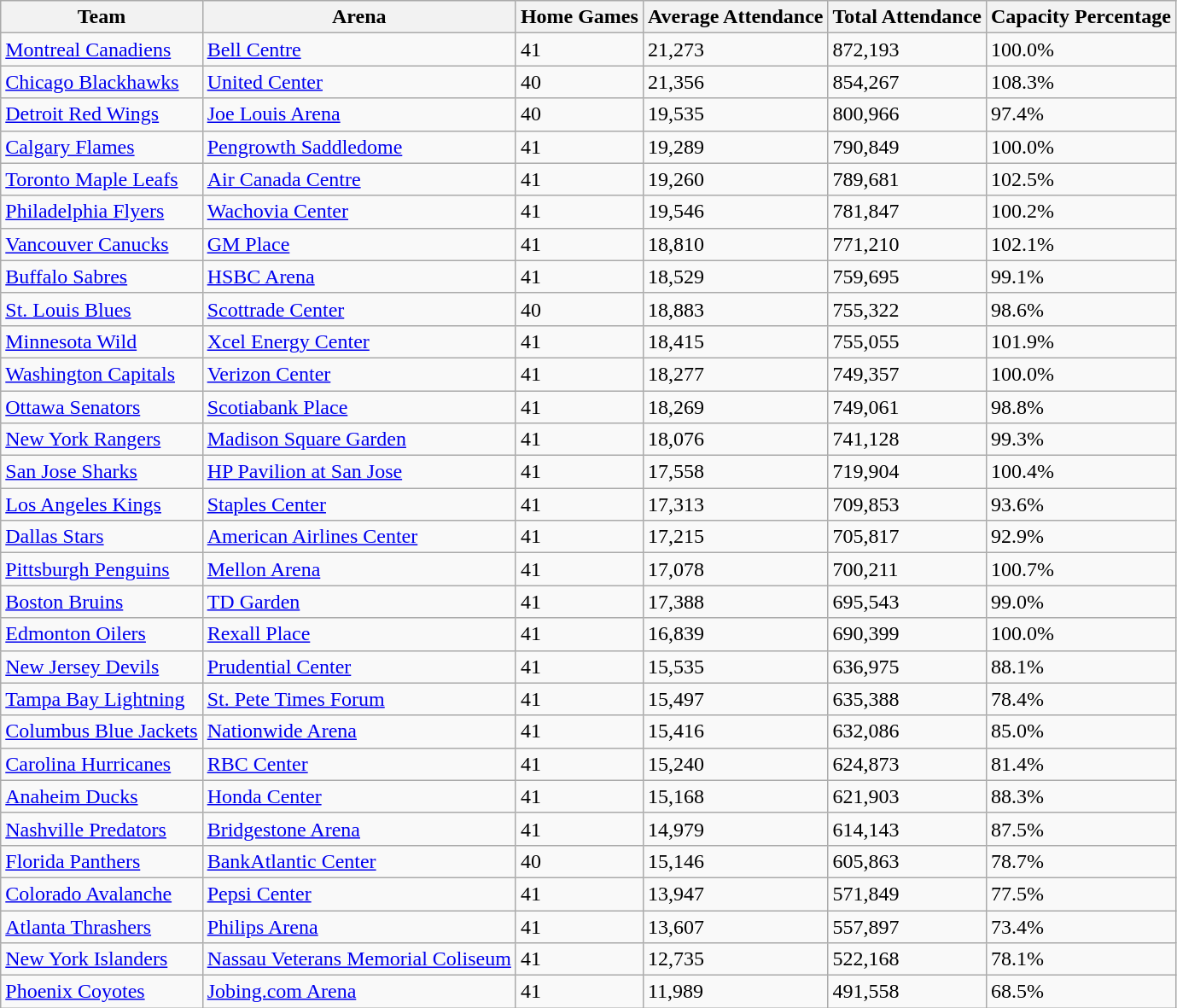<table class="wikitable sortable">
<tr>
<th>Team</th>
<th>Arena</th>
<th>Home Games</th>
<th>Average Attendance</th>
<th>Total Attendance</th>
<th data-sort-type="number">Capacity Percentage</th>
</tr>
<tr>
<td><a href='#'>Montreal Canadiens</a></td>
<td><a href='#'>Bell Centre</a></td>
<td>41</td>
<td>21,273</td>
<td>872,193</td>
<td>100.0% </td>
</tr>
<tr>
<td><a href='#'>Chicago Blackhawks</a></td>
<td><a href='#'>United Center</a></td>
<td>40</td>
<td>21,356</td>
<td>854,267</td>
<td>108.3%</td>
</tr>
<tr>
<td><a href='#'>Detroit Red Wings</a></td>
<td><a href='#'>Joe Louis Arena</a></td>
<td>40</td>
<td>19,535</td>
<td>800,966</td>
<td>97.4%</td>
</tr>
<tr>
<td><a href='#'>Calgary Flames</a></td>
<td><a href='#'>Pengrowth Saddledome</a></td>
<td>41</td>
<td>19,289</td>
<td>790,849</td>
<td>100.0%</td>
</tr>
<tr>
<td><a href='#'>Toronto Maple Leafs</a></td>
<td><a href='#'>Air Canada Centre</a></td>
<td>41</td>
<td>19,260</td>
<td>789,681</td>
<td>102.5%</td>
</tr>
<tr>
<td><a href='#'>Philadelphia Flyers</a></td>
<td><a href='#'>Wachovia Center</a></td>
<td>41</td>
<td>19,546</td>
<td>781,847</td>
<td>100.2%</td>
</tr>
<tr>
<td><a href='#'>Vancouver Canucks</a></td>
<td><a href='#'>GM Place</a></td>
<td>41</td>
<td>18,810</td>
<td>771,210</td>
<td>102.1%</td>
</tr>
<tr>
<td><a href='#'>Buffalo Sabres</a></td>
<td><a href='#'>HSBC Arena</a></td>
<td>41</td>
<td>18,529</td>
<td>759,695</td>
<td>99.1%</td>
</tr>
<tr>
<td><a href='#'>St. Louis Blues</a></td>
<td><a href='#'>Scottrade Center</a></td>
<td>40</td>
<td>18,883</td>
<td>755,322</td>
<td>98.6%</td>
</tr>
<tr>
<td><a href='#'>Minnesota Wild</a></td>
<td><a href='#'>Xcel Energy Center</a></td>
<td>41</td>
<td>18,415</td>
<td>755,055</td>
<td>101.9%</td>
</tr>
<tr>
<td><a href='#'>Washington Capitals</a></td>
<td><a href='#'>Verizon Center</a></td>
<td>41</td>
<td>18,277</td>
<td>749,357</td>
<td>100.0%</td>
</tr>
<tr>
<td><a href='#'>Ottawa Senators</a></td>
<td><a href='#'>Scotiabank Place</a></td>
<td>41</td>
<td>18,269</td>
<td>749,061</td>
<td>98.8%</td>
</tr>
<tr>
<td><a href='#'>New York Rangers</a></td>
<td><a href='#'>Madison Square Garden</a></td>
<td>41</td>
<td>18,076</td>
<td>741,128</td>
<td>99.3%</td>
</tr>
<tr>
<td><a href='#'>San Jose Sharks</a></td>
<td><a href='#'>HP Pavilion at San Jose</a></td>
<td>41</td>
<td>17,558</td>
<td>719,904</td>
<td>100.4%</td>
</tr>
<tr>
<td><a href='#'>Los Angeles Kings</a></td>
<td><a href='#'>Staples Center</a></td>
<td>41</td>
<td>17,313</td>
<td>709,853</td>
<td>93.6%</td>
</tr>
<tr>
<td><a href='#'>Dallas Stars</a></td>
<td><a href='#'>American Airlines Center</a></td>
<td>41</td>
<td>17,215</td>
<td>705,817</td>
<td>92.9%</td>
</tr>
<tr>
<td><a href='#'>Pittsburgh Penguins</a></td>
<td><a href='#'>Mellon Arena</a></td>
<td>41</td>
<td>17,078</td>
<td>700,211</td>
<td>100.7%</td>
</tr>
<tr>
<td><a href='#'>Boston Bruins</a></td>
<td><a href='#'>TD Garden</a></td>
<td>41</td>
<td>17,388</td>
<td>695,543</td>
<td>99.0%</td>
</tr>
<tr>
<td><a href='#'>Edmonton Oilers</a></td>
<td><a href='#'>Rexall Place</a></td>
<td>41</td>
<td>16,839</td>
<td>690,399</td>
<td>100.0%</td>
</tr>
<tr>
<td><a href='#'>New Jersey Devils</a></td>
<td><a href='#'>Prudential Center</a></td>
<td>41</td>
<td>15,535</td>
<td>636,975</td>
<td>88.1%</td>
</tr>
<tr>
<td><a href='#'>Tampa Bay Lightning</a></td>
<td><a href='#'>St. Pete Times Forum</a></td>
<td>41</td>
<td>15,497</td>
<td>635,388</td>
<td>78.4%</td>
</tr>
<tr>
<td><a href='#'>Columbus Blue Jackets</a></td>
<td><a href='#'>Nationwide Arena</a></td>
<td>41</td>
<td>15,416</td>
<td>632,086</td>
<td>85.0%</td>
</tr>
<tr>
<td><a href='#'>Carolina Hurricanes</a></td>
<td><a href='#'>RBC Center</a></td>
<td>41</td>
<td>15,240</td>
<td>624,873</td>
<td>81.4%</td>
</tr>
<tr>
<td><a href='#'>Anaheim Ducks</a></td>
<td><a href='#'>Honda Center</a></td>
<td>41</td>
<td>15,168</td>
<td>621,903</td>
<td>88.3%</td>
</tr>
<tr>
<td><a href='#'>Nashville Predators</a></td>
<td><a href='#'>Bridgestone Arena</a></td>
<td>41</td>
<td>14,979</td>
<td>614,143</td>
<td>87.5%</td>
</tr>
<tr>
<td><a href='#'>Florida Panthers</a></td>
<td><a href='#'>BankAtlantic Center</a></td>
<td>40</td>
<td>15,146</td>
<td>605,863</td>
<td>78.7%</td>
</tr>
<tr>
<td><a href='#'>Colorado Avalanche</a></td>
<td><a href='#'>Pepsi Center</a></td>
<td>41</td>
<td>13,947</td>
<td>571,849</td>
<td>77.5%</td>
</tr>
<tr>
<td><a href='#'>Atlanta Thrashers</a></td>
<td><a href='#'>Philips Arena</a></td>
<td>41</td>
<td>13,607</td>
<td>557,897</td>
<td>73.4%</td>
</tr>
<tr>
<td><a href='#'>New York Islanders</a></td>
<td><a href='#'>Nassau Veterans Memorial Coliseum</a></td>
<td>41</td>
<td>12,735</td>
<td>522,168</td>
<td>78.1%</td>
</tr>
<tr>
<td><a href='#'>Phoenix Coyotes</a></td>
<td><a href='#'>Jobing.com Arena</a></td>
<td>41</td>
<td>11,989</td>
<td>491,558</td>
<td>68.5%</td>
</tr>
</table>
